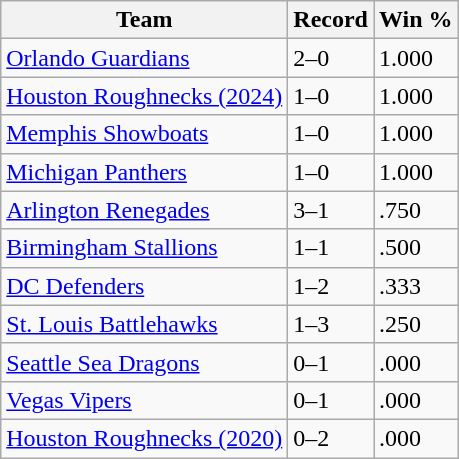<table class="wikitable sortable">
<tr>
<th>Team</th>
<th>Record</th>
<th>Win %</th>
</tr>
<tr -bgcolor=lightgray>
<td><a href='#'>Orlando Guardians</a></td>
<td>2–0</td>
<td>1.000</td>
</tr>
<tr>
<td><a href='#'>Houston Roughnecks (2024)</a></td>
<td>1–0</td>
<td>1.000</td>
</tr>
<tr>
<td><a href='#'>Memphis Showboats</a></td>
<td>1–0</td>
<td>1.000</td>
</tr>
<tr>
<td><a href='#'>Michigan Panthers</a></td>
<td>1–0</td>
<td>1.000</td>
</tr>
<tr>
<td><a href='#'>Arlington Renegades</a></td>
<td>3–1</td>
<td>.750</td>
</tr>
<tr>
<td><a href='#'>Birmingham Stallions</a></td>
<td>1–1</td>
<td>.500</td>
</tr>
<tr>
<td><a href='#'>DC Defenders</a></td>
<td>1–2</td>
<td>.333</td>
</tr>
<tr>
<td><a href='#'>St. Louis Battlehawks</a></td>
<td>1–3</td>
<td>.250</td>
</tr>
<tr -bgcolor=lightgray>
<td><a href='#'>Seattle Sea Dragons</a></td>
<td>0–1</td>
<td>.000</td>
</tr>
<tr -bgcolor=lightgray>
<td><a href='#'>Vegas Vipers</a></td>
<td>0–1</td>
<td>.000</td>
</tr>
<tr -bgcolor=lightgray>
<td><a href='#'>Houston Roughnecks (2020)</a></td>
<td>0–2</td>
<td>.000</td>
</tr>
</table>
